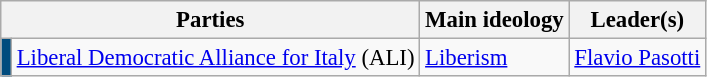<table class="wikitable" style="font-size:95%">
<tr>
<th colspan=2>Parties</th>
<th>Main ideology</th>
<th>Leader(s)</th>
</tr>
<tr>
<td bgcolor="#004C7E"></td>
<td><a href='#'>Liberal Democratic Alliance for Italy</a> (ALI)</td>
<td><a href='#'>Liberism</a></td>
<td><a href='#'>Flavio Pasotti</a></td>
</tr>
</table>
